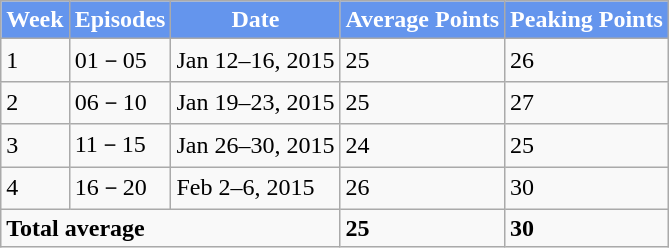<table class="wikitable">
<tr style="background:cornflowerblue; color:white" align="center">
<td><strong>Week</strong></td>
<td><strong>Episodes</strong></td>
<td><strong>Date</strong></td>
<td><strong>Average Points</strong></td>
<td><strong>Peaking Points</strong></td>
</tr>
<tr>
<td>1</td>
<td>01－05</td>
<td>Jan 12–16, 2015</td>
<td>25</td>
<td>26</td>
</tr>
<tr>
<td>2</td>
<td>06－10</td>
<td>Jan 19–23, 2015</td>
<td>25</td>
<td>27</td>
</tr>
<tr>
<td>3</td>
<td>11－15</td>
<td>Jan 26–30, 2015</td>
<td>24</td>
<td>25</td>
</tr>
<tr>
<td>4</td>
<td>16－20</td>
<td>Feb 2–6, 2015</td>
<td>26</td>
<td>30</td>
</tr>
<tr>
<td colspan="3"><strong>Total average</strong></td>
<td><strong>25</strong></td>
<td><strong>30</strong></td>
</tr>
</table>
